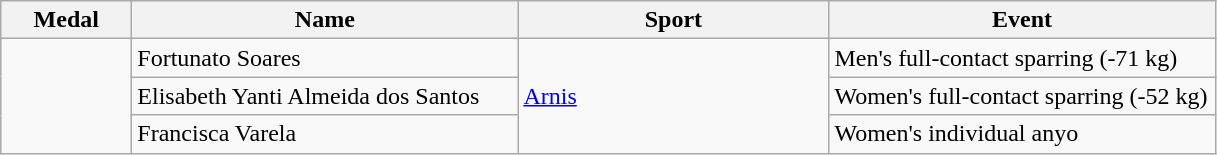<table class="wikitable" style="font-size:100%">
<tr>
<th width="80">Medal</th>
<th width="250">Name</th>
<th width="200">Sport</th>
<th width="250">Event</th>
</tr>
<tr>
<td rowspan=3></td>
<td>Fortunato Soares <br></td>
<td rowspan=3><a href='#'>Arnis</a></td>
<td>Men's full-contact sparring (-71 kg)</td>
</tr>
<tr>
<td>Elisabeth Yanti Almeida dos Santos <br></td>
<td>Women's full-contact sparring (-52 kg)</td>
</tr>
<tr>
<td>Francisca Varela <br></td>
<td>Women's individual anyo</td>
</tr>
</table>
